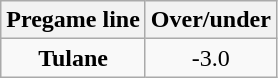<table class="wikitable" style="margin-right: auto; margin-right: auto; border: none;">
<tr align="center">
<th style=>Pregame line</th>
<th style=>Over/under</th>
</tr>
<tr align="center">
<td><strong>Tulane</strong></td>
<td>-3.0</td>
</tr>
</table>
